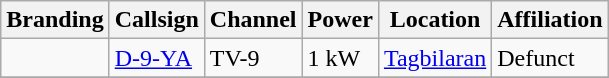<table class="wikitable">
<tr>
<th>Branding</th>
<th>Callsign</th>
<th>Channel</th>
<th>Power</th>
<th>Location</th>
<th>Affiliation</th>
</tr>
<tr>
<td></td>
<td><a href='#'>D-9-YA</a></td>
<td>TV-9</td>
<td>1 kW</td>
<td><a href='#'>Tagbilaran</a></td>
<td>Defunct</td>
</tr>
<tr>
</tr>
</table>
